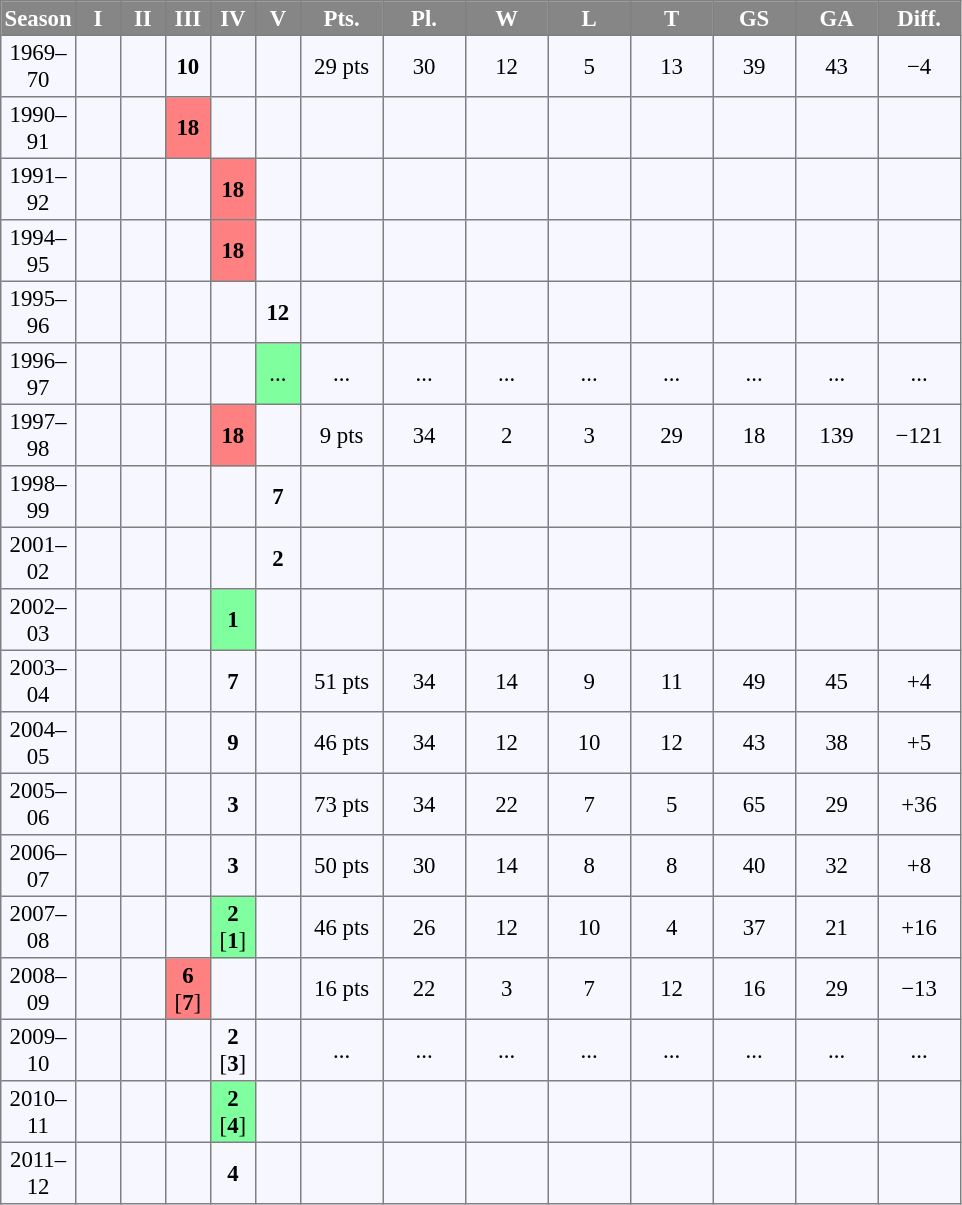<table bgcolor="#f7f8ff" cellpadding="2" cellspacing="2" border="1" style="font-size: 95%; border: gray solid 1px; border-collapse: collapse; text-align:center">
<tr bgcolor="#868686" style="color: #ffffff">
<td width="20" align="center"><strong>Season</strong></td>
<td width="25" align="center"><strong>I</strong></td>
<td width="25" align="center"><strong>II</strong></td>
<td width="25" align="center"><strong>III</strong></td>
<td width="25" align="center"><strong>IV</strong></td>
<td width="25" align="center"><strong>V</strong></td>
<td width="50" align="center"><strong>Pts.</strong></td>
<td width="50" align="center"><strong>Pl.</strong></td>
<td width="50" align="center"><strong>W</strong></td>
<td width="50" align="center"><strong>L</strong></td>
<td width="50" align="center"><strong>T</strong></td>
<td width="50" align="center"><strong>GS</strong></td>
<td width="50" align="center"><strong>GA</strong></td>
<td width="50" align="center"><strong>Diff.</strong></td>
</tr>
<tr>
<td>1969–70</td>
<td></td>
<td></td>
<td><strong>10</strong></td>
<td></td>
<td></td>
<td>29 pts</td>
<td>30</td>
<td>12</td>
<td>5</td>
<td>13</td>
<td>39</td>
<td>43</td>
<td>−4</td>
</tr>
<tr>
<td>1990–91</td>
<td></td>
<td></td>
<td bgcolor="#FF8080"><strong>18</strong></td>
<td></td>
<td></td>
<td></td>
<td></td>
<td></td>
<td></td>
<td></td>
<td></td>
<td></td>
<td></td>
</tr>
<tr>
<td>1991–92</td>
<td></td>
<td></td>
<td></td>
<td bgcolor="#FF8080"><strong>18</strong></td>
<td></td>
<td></td>
<td></td>
<td></td>
<td></td>
<td></td>
<td></td>
<td></td>
<td></td>
</tr>
<tr>
<td>1994–95</td>
<td></td>
<td></td>
<td></td>
<td bgcolor="#FF8080"><strong>18</strong></td>
<td></td>
<td></td>
<td></td>
<td></td>
<td></td>
<td></td>
<td></td>
<td></td>
<td></td>
</tr>
<tr>
<td>1995–96</td>
<td></td>
<td></td>
<td></td>
<td></td>
<td><strong>12</strong></td>
<td></td>
<td></td>
<td></td>
<td></td>
<td></td>
<td></td>
<td></td>
<td></td>
</tr>
<tr>
<td>1996–97</td>
<td></td>
<td></td>
<td></td>
<td></td>
<td bgcolor="#80FF9F">...</td>
<td>...</td>
<td>...</td>
<td>...</td>
<td>...</td>
<td>...</td>
<td>...</td>
<td>...</td>
<td>...</td>
</tr>
<tr>
<td>1997–98</td>
<td></td>
<td></td>
<td></td>
<td bgcolor="#FF8080"><strong>18</strong></td>
<td></td>
<td>9 pts</td>
<td>34</td>
<td>2</td>
<td>3</td>
<td>29</td>
<td>18</td>
<td>139</td>
<td>−121</td>
</tr>
<tr>
<td>1998–99</td>
<td></td>
<td></td>
<td></td>
<td></td>
<td><strong>7</strong></td>
<td></td>
<td></td>
<td></td>
<td></td>
<td></td>
<td></td>
<td></td>
<td></td>
</tr>
<tr>
<td>2001–02</td>
<td></td>
<td></td>
<td></td>
<td></td>
<td><strong>2</strong></td>
<td></td>
<td></td>
<td></td>
<td></td>
<td></td>
<td></td>
<td></td>
<td></td>
</tr>
<tr>
<td>2002–03</td>
<td></td>
<td></td>
<td></td>
<td bgcolor="#80FF9F"><strong>1</strong></td>
<td></td>
<td></td>
<td></td>
<td></td>
<td></td>
<td></td>
<td></td>
<td></td>
<td></td>
</tr>
<tr>
<td>2003–04</td>
<td></td>
<td></td>
<td></td>
<td><strong>7</strong></td>
<td></td>
<td>51 pts</td>
<td>34</td>
<td>14</td>
<td>9</td>
<td>11</td>
<td>49</td>
<td>45</td>
<td>+4</td>
</tr>
<tr>
<td>2004–05</td>
<td></td>
<td></td>
<td></td>
<td><strong>9</strong></td>
<td></td>
<td>46 pts</td>
<td>34</td>
<td>12</td>
<td>10</td>
<td>12</td>
<td>43</td>
<td>38</td>
<td>+5</td>
</tr>
<tr>
<td>2005–06</td>
<td></td>
<td></td>
<td></td>
<td><strong>3</strong></td>
<td></td>
<td>73 pts</td>
<td>34</td>
<td>22</td>
<td>7</td>
<td>5</td>
<td>65</td>
<td>29</td>
<td>+36</td>
</tr>
<tr>
<td>2006–07</td>
<td></td>
<td></td>
<td></td>
<td><strong>3</strong></td>
<td></td>
<td>50 pts</td>
<td>30</td>
<td>14</td>
<td>8</td>
<td>8</td>
<td>40</td>
<td>32</td>
<td>+8</td>
</tr>
<tr>
<td>2007–08</td>
<td></td>
<td></td>
<td></td>
<td bgcolor="#80FF9F"><strong>2</strong> [<strong>1</strong>]</td>
<td></td>
<td>46 pts</td>
<td>26</td>
<td>12</td>
<td>10</td>
<td>4</td>
<td>37</td>
<td>21</td>
<td>+16</td>
</tr>
<tr>
<td>2008–09</td>
<td></td>
<td></td>
<td bgcolor="#FF8080"><strong>6</strong> [<strong>7</strong>]</td>
<td></td>
<td></td>
<td>16 pts</td>
<td>22</td>
<td>3</td>
<td>7</td>
<td>12</td>
<td>16</td>
<td>29</td>
<td>−13</td>
</tr>
<tr>
<td>2009–10</td>
<td></td>
<td></td>
<td></td>
<td><strong>2</strong> [<strong>3</strong>]</td>
<td></td>
<td>...</td>
<td>...</td>
<td>...</td>
<td>...</td>
<td>...</td>
<td>...</td>
<td>...</td>
<td>...</td>
</tr>
<tr>
<td>2010–11</td>
<td></td>
<td></td>
<td></td>
<td bgcolor="#80FF9F"><strong>2</strong> [<strong>4</strong>]</td>
<td></td>
<td></td>
<td></td>
<td></td>
<td></td>
<td></td>
<td></td>
<td></td>
<td></td>
</tr>
<tr>
<td>2011–12</td>
<td></td>
<td></td>
<td></td>
<td><strong>4</strong></td>
<td></td>
<td></td>
<td></td>
<td></td>
<td></td>
<td></td>
<td></td>
<td></td>
<td></td>
</tr>
</table>
